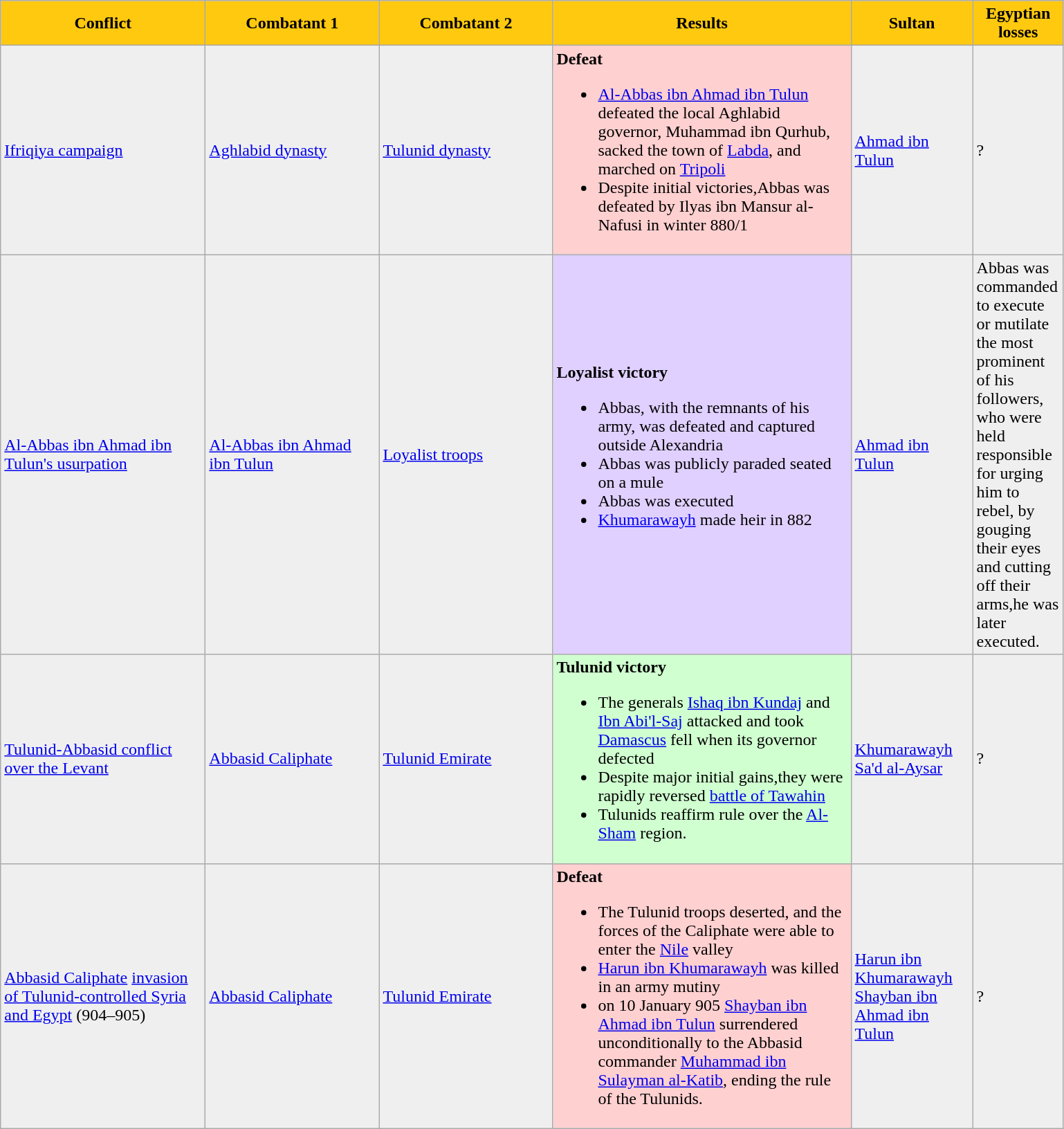<table class="wikitable">
<tr>
<th rowspan="1" style="background:#FFC90F" width="190px"><span>Conflict</span></th>
<th rowspan="1" style="background:#FFC90F" width="160px"><span>Combatant 1</span></th>
<th rowspan="1" style="background:#FFC90F" width="160px"><span>Combatant 2</span></th>
<th rowspan="1" style="background:#FFC90F" width="280px"><span>Results</span></th>
<th rowspan="1" style="background:#FFC90F" width="110px"><span>Sultan</span></th>
<th rowspan="1" style="background:#FFC90F" width="80px"><span>Egyptian<br>losses</span></th>
</tr>
<tr>
<td style="background:#efefef"><a href='#'>Ifriqiya campaign</a></td>
<td style="background:#efefef"><a href='#'>Aghlabid dynasty</a></td>
<td style="background:#efefef"><a href='#'>Tulunid dynasty</a></td>
<td style="background:#FFD0D0"><strong>Defeat</strong><br><ul><li><a href='#'>Al-Abbas ibn Ahmad ibn Tulun</a> defeated the local Aghlabid governor, Muhammad ibn Qurhub, sacked the town of <a href='#'>Labda</a>, and marched on <a href='#'>Tripoli</a></li><li>Despite initial victories,Abbas was defeated by Ilyas ibn Mansur al-Nafusi in winter 880/1</li></ul></td>
<td style="background:#efefef"><a href='#'>Ahmad ibn Tulun</a></td>
<td style="background:#efefef">?</td>
</tr>
<tr>
<td style="background:#efefef"><a href='#'>Al-Abbas ibn Ahmad ibn Tulun's usurpation</a></td>
<td style="background:#efefef"><a href='#'>Al-Abbas ibn Ahmad ibn Tulun</a></td>
<td style="background:#efefef"><a href='#'>Loyalist troops</a></td>
<td style="background:#E0D0FF"><strong>Loyalist victory</strong><br><ul><li>Abbas, with the remnants of his army,  was defeated and captured outside Alexandria</li><li>Abbas was publicly paraded seated on a mule</li><li>Abbas was executed</li><li><a href='#'>Khumarawayh</a> made heir in 882</li></ul></td>
<td style="background:#efefef"><a href='#'>Ahmad ibn Tulun</a></td>
<td style="background:#efefef">Abbas was commanded to execute or mutilate the most prominent of his followers, who were held responsible for urging him to rebel, by gouging their eyes and cutting off their arms,he was later executed.</td>
</tr>
<tr>
<td style="background:#efefef"><a href='#'>Tulunid-Abbasid conflict over the Levant</a></td>
<td style="background:#efefef"><a href='#'>Abbasid Caliphate</a></td>
<td style="background:#efefef"><a href='#'>Tulunid Emirate</a></td>
<td style="background:#D0FFD0"><strong>Tulunid victory</strong><br><ul><li>The generals <a href='#'>Ishaq ibn Kundaj</a> and <a href='#'>Ibn Abi'l-Saj</a> attacked and took <a href='#'>Damascus</a> fell when its governor defected</li><li>Despite major initial gains,they were rapidly reversed <a href='#'>battle of Tawahin</a></li><li>Tulunids reaffirm rule over the <a href='#'>Al-Sham</a> region.</li></ul></td>
<td style="background:#efefef"><a href='#'>Khumarawayh</a><br><a href='#'>Sa'd al-Aysar</a></td>
<td style="background:#efefef">?</td>
</tr>
<tr>
<td style="background:#efefef"><a href='#'>Abbasid Caliphate</a> <a href='#'>invasion of Tulunid-controlled Syria</a> <a href='#'>and Egypt</a> (904–905)</td>
<td style="background:#efefef"><a href='#'>Abbasid Caliphate</a></td>
<td style="background:#efefef"><a href='#'>Tulunid Emirate</a></td>
<td style="background:#FFD0D0"><strong>Defeat</strong><br><ul><li>The Tulunid troops deserted, and the forces of the Caliphate were able to enter the <a href='#'>Nile</a> valley</li><li><a href='#'>Harun ibn Khumarawayh</a> was killed in an army mutiny</li><li>on 10 January 905 <a href='#'>Shayban ibn Ahmad ibn Tulun</a> surrendered unconditionally to the Abbasid commander <a href='#'>Muhammad ibn Sulayman al-Katib</a>, ending the rule of the Tulunids.</li></ul></td>
<td style="background:#efefef"><a href='#'>Harun ibn Khumarawayh</a><br><a href='#'>Shayban ibn Ahmad ibn Tulun</a></td>
<td style="background:#efefef">?</td>
</tr>
</table>
